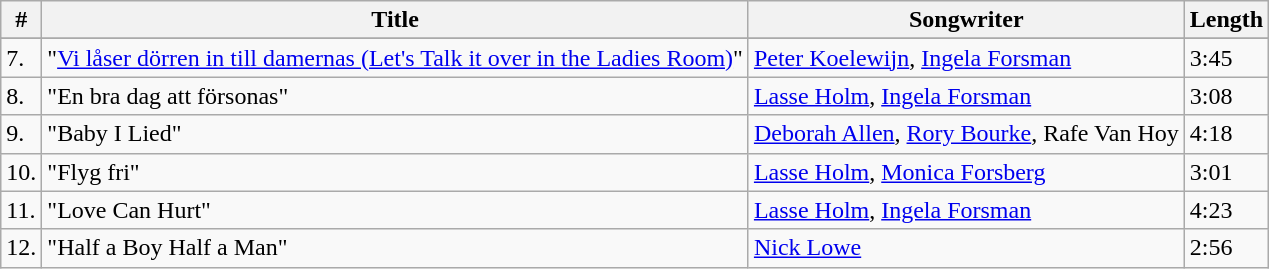<table class="wikitable">
<tr>
<th>#</th>
<th>Title</th>
<th>Songwriter</th>
<th>Length</th>
</tr>
<tr bgcolor="#ebf5ff">
</tr>
<tr>
<td>7.</td>
<td>"<a href='#'>Vi låser dörren in till damernas (Let's Talk it over in the Ladies Room)</a>"</td>
<td><a href='#'>Peter Koelewijn</a>, <a href='#'>Ingela Forsman</a></td>
<td>3:45</td>
</tr>
<tr>
<td>8.</td>
<td>"En bra dag att försonas"</td>
<td><a href='#'>Lasse Holm</a>, <a href='#'>Ingela Forsman</a></td>
<td>3:08</td>
</tr>
<tr>
<td>9.</td>
<td>"Baby I Lied"</td>
<td><a href='#'>Deborah Allen</a>, <a href='#'>Rory Bourke</a>, Rafe Van Hoy</td>
<td>4:18</td>
</tr>
<tr>
<td>10.</td>
<td>"Flyg fri"</td>
<td><a href='#'>Lasse Holm</a>, <a href='#'>Monica Forsberg</a></td>
<td>3:01</td>
</tr>
<tr>
<td>11.</td>
<td>"Love Can Hurt"</td>
<td><a href='#'>Lasse Holm</a>, <a href='#'>Ingela Forsman</a></td>
<td>4:23</td>
</tr>
<tr>
<td>12.</td>
<td>"Half a Boy Half a Man"</td>
<td><a href='#'>Nick Lowe</a></td>
<td>2:56</td>
</tr>
</table>
